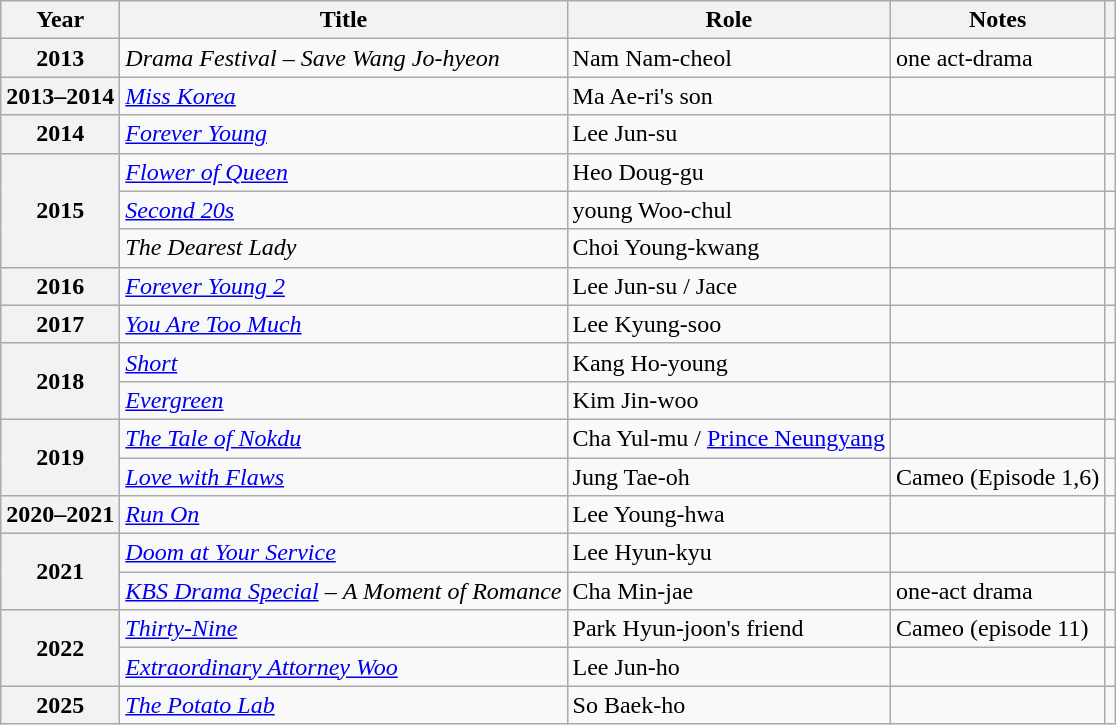<table class="wikitable sortable plainrowheaders">
<tr>
<th scope="col">Year</th>
<th scope="col">Title</th>
<th scope="col">Role</th>
<th scope="col">Notes</th>
<th scope="col" class="unsortable"></th>
</tr>
<tr>
<th scope="row">2013</th>
<td><em>Drama Festival</em> – <em>Save Wang Jo-hyeon</em></td>
<td>Nam Nam-cheol</td>
<td>one act-drama</td>
<td></td>
</tr>
<tr>
<th scope="row">2013–2014</th>
<td><em><a href='#'>Miss Korea</a></em></td>
<td>Ma Ae-ri's son</td>
<td></td>
<td style="text-align:center"></td>
</tr>
<tr>
<th scope="row">2014</th>
<td><em><a href='#'>Forever Young</a></em></td>
<td>Lee Jun-su</td>
<td></td>
<td style="text-align:center"></td>
</tr>
<tr>
<th scope="row" rowspan=3>2015</th>
<td><em><a href='#'>Flower of Queen</a></em></td>
<td>Heo Doug-gu</td>
<td></td>
<td style="text-align:center"></td>
</tr>
<tr>
<td><em><a href='#'>Second 20s</a></em></td>
<td>young Woo-chul</td>
<td></td>
<td></td>
</tr>
<tr>
<td><em>The Dearest Lady</em></td>
<td>Choi Young-kwang</td>
<td></td>
<td style="text-align:center"></td>
</tr>
<tr>
<th scope="row">2016</th>
<td><em><a href='#'>Forever Young 2</a></em></td>
<td>Lee Jun-su / Jace</td>
<td></td>
<td style="text-align:center"></td>
</tr>
<tr>
<th scope="row">2017</th>
<td><em><a href='#'>You Are Too Much</a></em></td>
<td>Lee Kyung-soo</td>
<td></td>
<td style="text-align:center"></td>
</tr>
<tr>
<th rowspan="2" scope="row">2018</th>
<td><em><a href='#'>Short</a></em></td>
<td>Kang Ho-young</td>
<td></td>
<td style="text-align:center"></td>
</tr>
<tr>
<td><em><a href='#'>Evergreen</a></em></td>
<td>Kim Jin-woo</td>
<td></td>
<td style="text-align:center"></td>
</tr>
<tr>
<th scope="row" rowspan=2>2019</th>
<td><em><a href='#'>The Tale of Nokdu</a></em></td>
<td>Cha Yul-mu / <a href='#'>Prince Neungyang</a></td>
<td></td>
<td style="text-align:center"></td>
</tr>
<tr>
<td><em><a href='#'>Love with Flaws</a></em></td>
<td>Jung Tae-oh</td>
<td>Cameo (Episode 1,6)</td>
<td style="text-align:center"></td>
</tr>
<tr>
<th scope="row">2020–2021</th>
<td><em><a href='#'>Run On</a></em></td>
<td>Lee Young-hwa</td>
<td></td>
<td style="text-align:center"></td>
</tr>
<tr>
<th scope="row" rowspan=2>2021</th>
<td><em><a href='#'>Doom at Your Service</a></em></td>
<td>Lee Hyun-kyu</td>
<td></td>
<td style="text-align:center"></td>
</tr>
<tr>
<td><em><a href='#'>KBS Drama Special</a></em> – <em>A Moment of Romance</em></td>
<td>Cha Min-jae</td>
<td>one-act drama</td>
<td style="text-align:center"></td>
</tr>
<tr>
<th scope="row"  rowspan=2>2022</th>
<td><em><a href='#'>Thirty-Nine</a></em></td>
<td>Park Hyun-joon's friend</td>
<td>Cameo (episode 11)</td>
<td style="text-align:center"></td>
</tr>
<tr>
<td><em><a href='#'>Extraordinary Attorney Woo</a></em></td>
<td>Lee Jun-ho</td>
<td></td>
<td style="text-align:center"></td>
</tr>
<tr>
<th scope="row">2025</th>
<td><em><a href='#'>The Potato Lab</a></em></td>
<td>So Baek-ho</td>
<td></td>
<td style="text-align:center"></td>
</tr>
</table>
